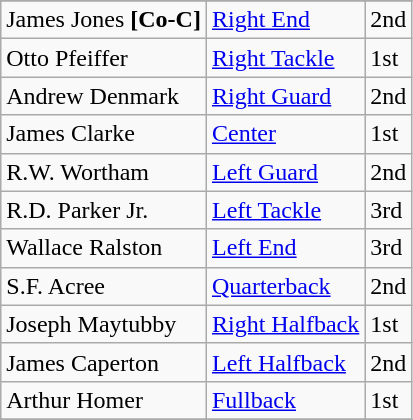<table class="wikitable">
<tr>
</tr>
<tr>
<td>James Jones <strong>[Co-C]</strong></td>
<td><a href='#'>Right End</a></td>
<td>2nd</td>
</tr>
<tr>
<td>Otto Pfeiffer</td>
<td><a href='#'>Right Tackle</a></td>
<td>1st</td>
</tr>
<tr>
<td>Andrew Denmark</td>
<td><a href='#'>Right Guard</a></td>
<td>2nd</td>
</tr>
<tr>
<td>James Clarke</td>
<td><a href='#'>Center</a></td>
<td>1st</td>
</tr>
<tr>
<td>R.W. Wortham</td>
<td><a href='#'>Left Guard</a></td>
<td>2nd</td>
</tr>
<tr>
<td>R.D. Parker Jr.</td>
<td><a href='#'>Left Tackle</a></td>
<td>3rd</td>
</tr>
<tr>
<td>Wallace Ralston</td>
<td><a href='#'>Left End</a></td>
<td>3rd</td>
</tr>
<tr>
<td>S.F. Acree</td>
<td><a href='#'>Quarterback</a></td>
<td>2nd</td>
</tr>
<tr>
<td>Joseph Maytubby</td>
<td><a href='#'>Right Halfback</a></td>
<td>1st</td>
</tr>
<tr>
<td>James Caperton</td>
<td><a href='#'>Left Halfback</a></td>
<td>2nd</td>
</tr>
<tr>
<td>Arthur Homer</td>
<td><a href='#'>Fullback</a></td>
<td>1st</td>
</tr>
<tr>
</tr>
</table>
